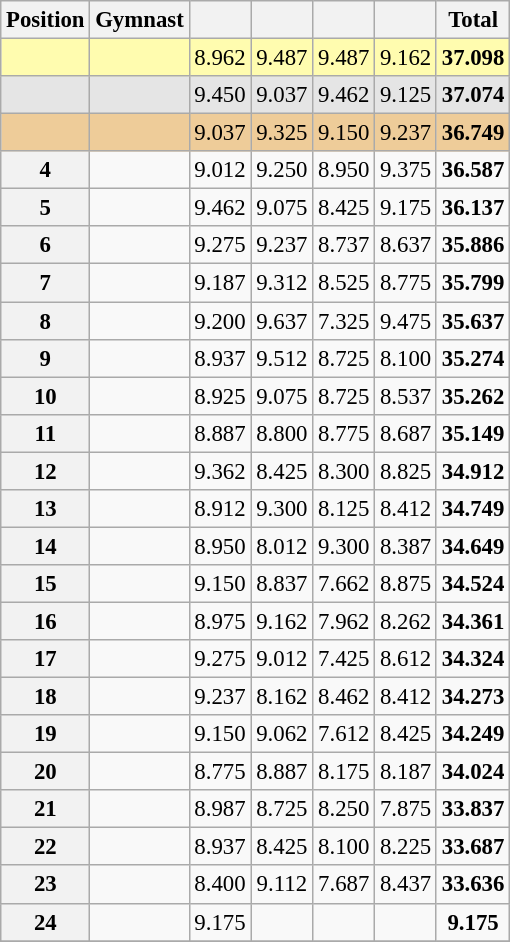<table class="wikitable sortable" style="text-align:center; font-size:95%">
<tr>
<th>Position</th>
<th>Gymnast</th>
<th></th>
<th></th>
<th></th>
<th></th>
<th>Total</th>
</tr>
<tr bgcolor=fffcaf>
<td></td>
<td align=left></td>
<td>8.962</td>
<td>9.487</td>
<td>9.487</td>
<td>9.162</td>
<td><strong>37.098</strong></td>
</tr>
<tr bgcolor=e5e5e5>
<td></td>
<td align=left></td>
<td>9.450</td>
<td>9.037</td>
<td>9.462</td>
<td>9.125</td>
<td><strong>37.074</strong></td>
</tr>
<tr bgcolor=eecc99>
<td></td>
<td align=left></td>
<td>9.037</td>
<td>9.325</td>
<td>9.150</td>
<td>9.237</td>
<td><strong>36.749</strong></td>
</tr>
<tr>
<th><strong>4</strong></th>
<td align=left></td>
<td>9.012</td>
<td>9.250</td>
<td>8.950</td>
<td>9.375</td>
<td><strong>36.587</strong></td>
</tr>
<tr>
<th><strong>5</strong></th>
<td align=left></td>
<td>9.462</td>
<td>9.075</td>
<td>8.425</td>
<td>9.175</td>
<td><strong>36.137</strong></td>
</tr>
<tr>
<th><strong>6</strong></th>
<td align=left></td>
<td>9.275</td>
<td>9.237</td>
<td>8.737</td>
<td>8.637</td>
<td><strong>35.886</strong></td>
</tr>
<tr>
<th><strong>7</strong></th>
<td align=left></td>
<td>9.187</td>
<td>9.312</td>
<td>8.525</td>
<td>8.775</td>
<td><strong>35.799</strong></td>
</tr>
<tr>
<th><strong>8</strong></th>
<td align=left></td>
<td>9.200</td>
<td>9.637</td>
<td>7.325</td>
<td>9.475</td>
<td><strong>35.637</strong></td>
</tr>
<tr>
<th><strong>9</strong></th>
<td align=left></td>
<td>8.937</td>
<td>9.512</td>
<td>8.725</td>
<td>8.100</td>
<td><strong>35.274</strong></td>
</tr>
<tr>
<th><strong>10</strong></th>
<td align=left></td>
<td>8.925</td>
<td>9.075</td>
<td>8.725</td>
<td>8.537</td>
<td><strong>35.262</strong></td>
</tr>
<tr>
<th><strong>11</strong></th>
<td align=left></td>
<td>8.887</td>
<td>8.800</td>
<td>8.775</td>
<td>8.687</td>
<td><strong>35.149</strong></td>
</tr>
<tr>
<th><strong>12</strong></th>
<td align=left></td>
<td>9.362</td>
<td>8.425</td>
<td>8.300</td>
<td>8.825</td>
<td><strong>34.912</strong></td>
</tr>
<tr>
<th><strong>13</strong></th>
<td align=left></td>
<td>8.912</td>
<td>9.300</td>
<td>8.125</td>
<td>8.412</td>
<td><strong>34.749</strong></td>
</tr>
<tr>
<th><strong>14</strong></th>
<td align=left></td>
<td>8.950</td>
<td>8.012</td>
<td>9.300</td>
<td>8.387</td>
<td><strong>34.649</strong></td>
</tr>
<tr>
<th><strong>15</strong></th>
<td align=left></td>
<td>9.150</td>
<td>8.837</td>
<td>7.662</td>
<td>8.875</td>
<td><strong>34.524</strong></td>
</tr>
<tr>
<th><strong>16</strong></th>
<td align=left></td>
<td>8.975</td>
<td>9.162</td>
<td>7.962</td>
<td>8.262</td>
<td><strong>34.361</strong></td>
</tr>
<tr>
<th><strong>17</strong></th>
<td align=left></td>
<td>9.275</td>
<td>9.012</td>
<td>7.425</td>
<td>8.612</td>
<td><strong>34.324</strong></td>
</tr>
<tr>
<th><strong>18</strong></th>
<td align=left></td>
<td>9.237</td>
<td>8.162</td>
<td>8.462</td>
<td>8.412</td>
<td><strong>34.273</strong></td>
</tr>
<tr>
<th><strong>19</strong></th>
<td align=left></td>
<td>9.150</td>
<td>9.062</td>
<td>7.612</td>
<td>8.425</td>
<td><strong>34.249</strong></td>
</tr>
<tr>
<th><strong>20</strong></th>
<td align=left></td>
<td>8.775</td>
<td>8.887</td>
<td>8.175</td>
<td>8.187</td>
<td><strong>34.024</strong></td>
</tr>
<tr>
<th><strong>21</strong></th>
<td align=left></td>
<td>8.987</td>
<td>8.725</td>
<td>8.250</td>
<td>7.875</td>
<td><strong>33.837</strong></td>
</tr>
<tr>
<th><strong>22</strong></th>
<td align=left></td>
<td>8.937</td>
<td>8.425</td>
<td>8.100</td>
<td>8.225</td>
<td><strong>33.687</strong></td>
</tr>
<tr>
<th><strong>23</strong></th>
<td align=left></td>
<td>8.400</td>
<td>9.112</td>
<td>7.687</td>
<td>8.437</td>
<td><strong>33.636</strong></td>
</tr>
<tr>
<th><strong>24</strong></th>
<td align=left></td>
<td>9.175</td>
<td></td>
<td></td>
<td></td>
<td><strong>9.175</strong></td>
</tr>
<tr>
</tr>
</table>
